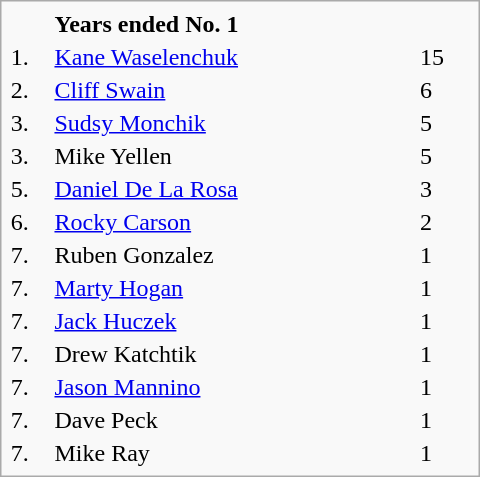<table class="infobox" style="width: 20em;">
<tr>
<td></td>
<td><strong>Years ended No. 1</strong></td>
<td></td>
</tr>
<tr>
<td>1.</td>
<td><a href='#'>Kane Waselenchuk</a></td>
<td>15</td>
</tr>
<tr>
<td>2.</td>
<td><a href='#'>Cliff Swain</a></td>
<td>6</td>
</tr>
<tr>
<td>3.</td>
<td><a href='#'>Sudsy Monchik</a></td>
<td>5</td>
</tr>
<tr>
<td>3.</td>
<td>Mike Yellen</td>
<td>5</td>
</tr>
<tr>
<td>5.</td>
<td><a href='#'>Daniel De La Rosa</a></td>
<td>3</td>
</tr>
<tr>
<td>6.</td>
<td><a href='#'>Rocky Carson</a></td>
<td>2</td>
</tr>
<tr>
<td>7.</td>
<td>Ruben Gonzalez</td>
<td>1</td>
</tr>
<tr>
<td>7.</td>
<td><a href='#'>Marty Hogan</a></td>
<td>1</td>
</tr>
<tr>
<td>7.</td>
<td><a href='#'>Jack Huczek</a></td>
<td>1</td>
</tr>
<tr>
<td>7.</td>
<td>Drew Katchtik</td>
<td>1</td>
</tr>
<tr>
<td>7.</td>
<td><a href='#'>Jason Mannino</a></td>
<td>1</td>
</tr>
<tr>
<td>7.</td>
<td>Dave Peck</td>
<td>1</td>
</tr>
<tr>
<td>7.</td>
<td>Mike Ray</td>
<td>1</td>
</tr>
</table>
